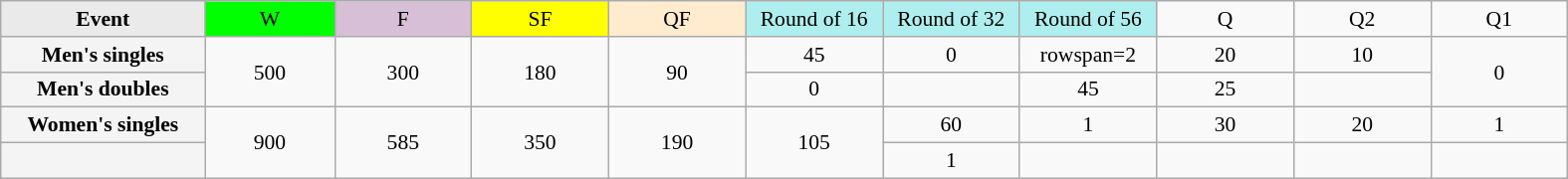<table class=wikitable style=font-size:90%;text-align:center>
<tr>
<td style="width:130px; background:#eaeaea;"><strong>Event</strong></td>
<td style="width:80px; background:lime;">W</td>
<td style="width:85px; background:thistle;">F</td>
<td style="width:85px; background:#ff0;">SF</td>
<td style="width:85px; background:#ffebcd;">QF</td>
<td style="width:85px; background:#afeeee;">Round of 16</td>
<td style="width:85px; background:#afeeee;">Round of 32</td>
<td style="width:85px; background:#afeeee;">Round of 56</td>
<td style="width:85px;">Q</td>
<td style="width:85px;">Q2</td>
<td style="width:85px;">Q1</td>
</tr>
<tr>
<th style="background:#f4f4f4;">Men's singles</th>
<td rowspan=2>500</td>
<td rowspan=2>300</td>
<td rowspan=2>180</td>
<td rowspan=2>90</td>
<td>45</td>
<td>0</td>
<td>rowspan=2 </td>
<td>20</td>
<td>10</td>
<td rowspan=2>0</td>
</tr>
<tr>
<th style="background:#f4f4f4;">Men's doubles</th>
<td>0</td>
<td></td>
<td>45</td>
<td>25</td>
</tr>
<tr>
<th style="background:#f4f4f4;">Women's singles</th>
<td rowspan=2>900</td>
<td rowspan=2>585</td>
<td rowspan=2>350</td>
<td rowspan=2>190</td>
<td rowspan=2>105</td>
<td>60</td>
<td>1</td>
<td>30</td>
<td>20</td>
<td>1</td>
</tr>
<tr>
<th style="background:#f4f4f4;"></th>
<td>1</td>
<td></td>
<td></td>
<td></td>
<td></td>
</tr>
</table>
